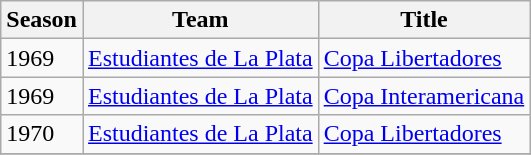<table class="wikitable">
<tr>
<th>Season</th>
<th>Team</th>
<th>Title</th>
</tr>
<tr>
<td>1969</td>
<td><a href='#'>Estudiantes de La Plata</a></td>
<td><a href='#'>Copa Libertadores</a></td>
</tr>
<tr>
<td>1969</td>
<td><a href='#'>Estudiantes de La Plata</a></td>
<td><a href='#'>Copa Interamericana</a></td>
</tr>
<tr>
<td>1970</td>
<td><a href='#'>Estudiantes de La Plata</a></td>
<td><a href='#'>Copa Libertadores</a></td>
</tr>
<tr>
</tr>
</table>
